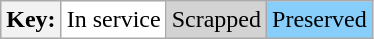<table class="wikitable">
<tr>
<th>Key:</th>
<td bgcolor=white >In service</td>
<td bgcolor=lightgrey >Scrapped</td>
<td bgcolor=lightskyblue >Preserved</td>
</tr>
</table>
